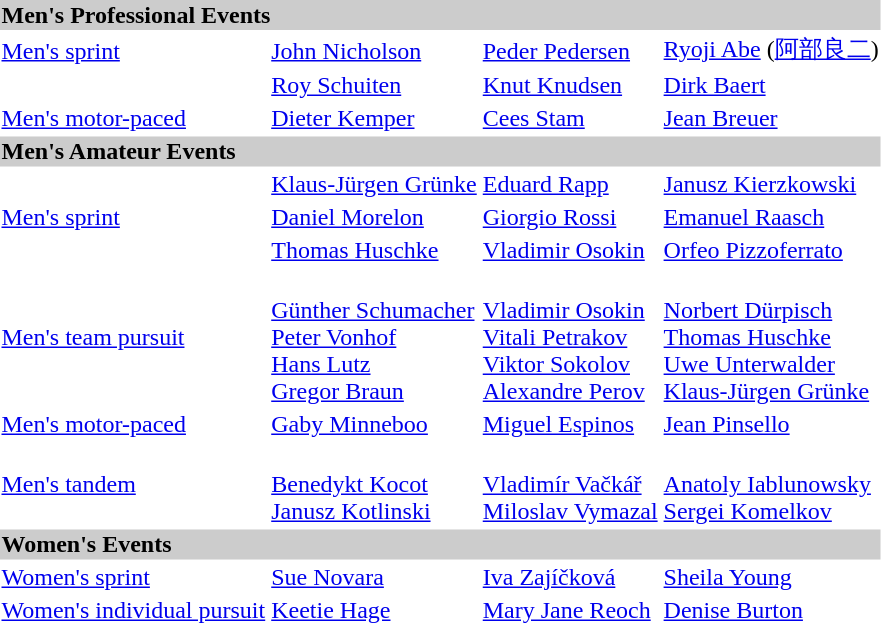<table>
<tr bgcolor="#cccccc">
<td colspan=7><strong>Men's Professional Events</strong></td>
</tr>
<tr>
<td><a href='#'>Men's sprint</a> <br></td>
<td><a href='#'>John Nicholson</a><br></td>
<td><a href='#'>Peder Pedersen</a><br></td>
<td><a href='#'>Ryoji Abe</a> (<a href='#'>阿部良二</a>) <br></td>
</tr>
<tr>
<td><br></td>
<td><a href='#'>Roy Schuiten</a><br></td>
<td><a href='#'>Knut Knudsen</a><br></td>
<td><a href='#'>Dirk Baert</a><br></td>
</tr>
<tr>
<td><a href='#'>Men's motor-paced</a><br></td>
<td><a href='#'>Dieter Kemper</a><br></td>
<td><a href='#'>Cees Stam</a><br></td>
<td><a href='#'>Jean Breuer</a><br></td>
</tr>
<tr bgcolor="#cccccc">
<td colspan=7><strong>Men's Amateur Events</strong></td>
</tr>
<tr>
<td><br></td>
<td><a href='#'>Klaus-Jürgen Grünke</a><br></td>
<td><a href='#'>Eduard Rapp</a><br></td>
<td><a href='#'>Janusz Kierzkowski</a> <br></td>
</tr>
<tr>
<td><a href='#'>Men's sprint</a> <br></td>
<td><a href='#'>Daniel Morelon</a> <br></td>
<td><a href='#'>Giorgio Rossi</a> <br></td>
<td><a href='#'>Emanuel Raasch</a> <br></td>
</tr>
<tr>
<td><br></td>
<td><a href='#'>Thomas Huschke</a><br></td>
<td><a href='#'>Vladimir Osokin</a><br></td>
<td><a href='#'>Orfeo Pizzoferrato</a><br></td>
</tr>
<tr>
<td><a href='#'>Men's team pursuit</a><br></td>
<td> <br> <a href='#'>Günther Schumacher</a><br> <a href='#'>Peter Vonhof</a><br> <a href='#'>Hans Lutz</a><br> <a href='#'>Gregor Braun</a></td>
<td> <br> <a href='#'>Vladimir Osokin</a><br> <a href='#'>Vitali Petrakov</a><br> <a href='#'>Viktor Sokolov</a><br> <a href='#'>Alexandre Perov</a></td>
<td> <br> <a href='#'>Norbert Dürpisch</a><br>  <a href='#'>Thomas Huschke</a><br>  <a href='#'>Uwe Unterwalder</a><br>  <a href='#'>Klaus-Jürgen Grünke</a></td>
</tr>
<tr>
<td><a href='#'>Men's motor-paced</a><br></td>
<td><a href='#'>Gaby Minneboo</a><br></td>
<td><a href='#'>Miguel Espinos</a><br></td>
<td><a href='#'>Jean Pinsello</a><br></td>
</tr>
<tr>
<td><a href='#'>Men's tandem</a><br></td>
<td> <br><a href='#'>Benedykt Kocot</a><br> <a href='#'>Janusz Kotlinski</a></td>
<td> <br><a href='#'>Vladimír Vačkář</a><br> <a href='#'>Miloslav Vymazal</a></td>
<td> <br><a href='#'>Anatoly Iablunowsky</a><br> <a href='#'>Sergei Komelkov</a></td>
</tr>
<tr bgcolor="#cccccc">
<td colspan=7><strong>Women's Events</strong></td>
</tr>
<tr>
<td><a href='#'>Women's sprint</a><br></td>
<td><a href='#'>Sue Novara</a><br></td>
<td><a href='#'>Iva Zajíčková</a><br></td>
<td><a href='#'>Sheila Young</a><br></td>
</tr>
<tr>
<td><a href='#'>Women's individual pursuit</a><br></td>
<td><a href='#'>Keetie Hage</a><br></td>
<td><a href='#'>Mary Jane Reoch</a><br></td>
<td><a href='#'>Denise Burton</a><br></td>
</tr>
</table>
